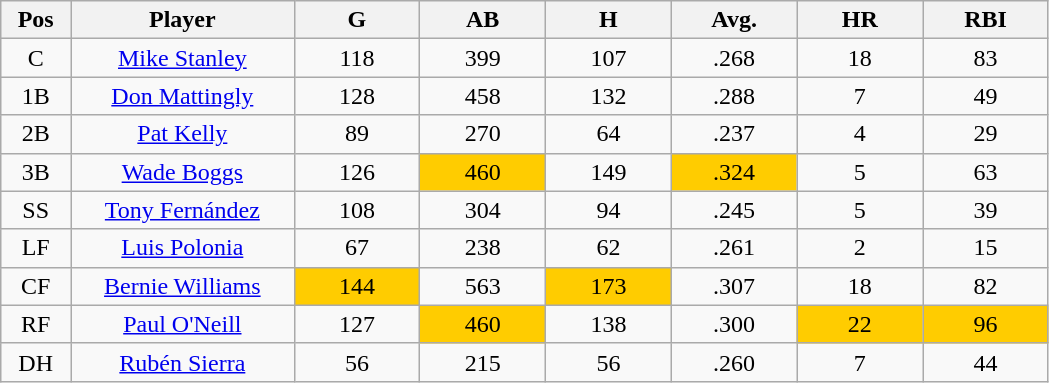<table class="wikitable sortable">
<tr>
<th bgcolor="#DDDDFF" width="5%">Pos</th>
<th bgcolor="#DDDDFF" width="16%">Player</th>
<th bgcolor="#DDDDFF" width="9%">G</th>
<th bgcolor="#DDDDFF" width="9%">AB</th>
<th bgcolor="#DDDDFF" width="9%">H</th>
<th bgcolor="#DDDDFF" width="9%">Avg.</th>
<th bgcolor="#DDDDFF" width="9%">HR</th>
<th bgcolor="#DDDDFF" width="9%">RBI</th>
</tr>
<tr align="center">
<td>C</td>
<td><a href='#'>Mike Stanley</a></td>
<td>118</td>
<td>399</td>
<td>107</td>
<td>.268</td>
<td>18</td>
<td>83</td>
</tr>
<tr align="center">
<td>1B</td>
<td><a href='#'>Don Mattingly</a></td>
<td>128</td>
<td>458</td>
<td>132</td>
<td>.288</td>
<td>7</td>
<td>49</td>
</tr>
<tr align="center">
<td>2B</td>
<td><a href='#'>Pat Kelly</a></td>
<td>89</td>
<td>270</td>
<td>64</td>
<td>.237</td>
<td>4</td>
<td>29</td>
</tr>
<tr align="center">
<td>3B</td>
<td><a href='#'>Wade Boggs</a></td>
<td>126</td>
<td bgcolor="FFCC00">460</td>
<td>149</td>
<td bgcolor="FFCC00">.324</td>
<td>5</td>
<td>63</td>
</tr>
<tr align="center">
<td>SS</td>
<td><a href='#'>Tony Fernández</a></td>
<td>108</td>
<td>304</td>
<td>94</td>
<td>.245</td>
<td>5</td>
<td>39</td>
</tr>
<tr align="center">
<td>LF</td>
<td><a href='#'>Luis Polonia</a></td>
<td>67</td>
<td>238</td>
<td>62</td>
<td>.261</td>
<td>2</td>
<td>15</td>
</tr>
<tr align="center">
<td>CF</td>
<td><a href='#'>Bernie Williams</a></td>
<td bgcolor="FFCC00">144</td>
<td>563</td>
<td bgcolor="FFCC00">173</td>
<td>.307</td>
<td>18</td>
<td>82</td>
</tr>
<tr align="center">
<td>RF</td>
<td><a href='#'>Paul O'Neill</a></td>
<td>127</td>
<td bgcolor="FFCC00">460</td>
<td>138</td>
<td>.300</td>
<td bgcolor="FFCC00">22</td>
<td bgcolor="FFCC00">96</td>
</tr>
<tr align="center">
<td>DH</td>
<td><a href='#'>Rubén Sierra</a></td>
<td>56</td>
<td>215</td>
<td>56</td>
<td>.260</td>
<td>7</td>
<td>44</td>
</tr>
</table>
